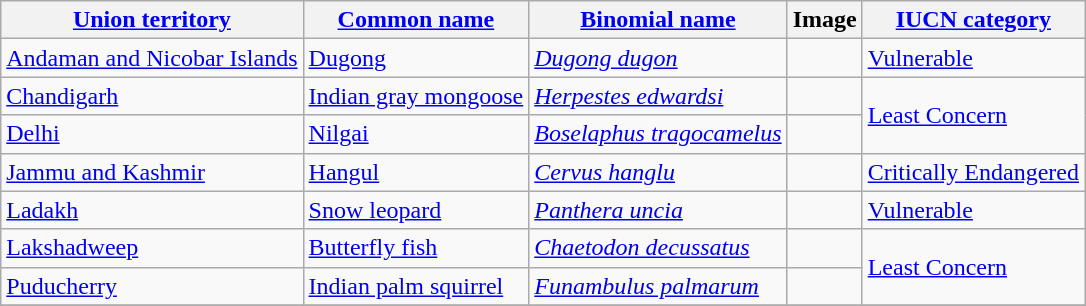<table class="wikitable sortable">
<tr>
<th><a href='#'>Union territory</a></th>
<th><a href='#'>Common name</a></th>
<th><a href='#'>Binomial name</a></th>
<th>Image</th>
<th><a href='#'>IUCN category</a></th>
</tr>
<tr>
<td><a href='#'>Andaman and Nicobar Islands</a></td>
<td><a href='#'>Dugong</a></td>
<td><em><a href='#'>Dugong dugon</a></em></td>
<td></td>
<td><a href='#'>Vulnerable</a></td>
</tr>
<tr>
<td><a href='#'>Chandigarh</a></td>
<td><a href='#'>Indian gray mongoose</a></td>
<td><em><a href='#'>Herpestes edwardsi</a></em></td>
<td></td>
<td rowspan="2"><a href='#'>Least Concern</a></td>
</tr>
<tr>
<td><a href='#'>Delhi</a></td>
<td><a href='#'>Nilgai</a></td>
<td><em><a href='#'>Boselaphus tragocamelus</a></em></td>
<td></td>
</tr>
<tr>
<td><a href='#'>Jammu and Kashmir</a></td>
<td><a href='#'>Hangul</a></td>
<td><em><a href='#'>Cervus hanglu</a></em></td>
<td></td>
<td><a href='#'>Critically Endangered</a></td>
</tr>
<tr>
<td><a href='#'>Ladakh</a></td>
<td><a href='#'>Snow leopard</a></td>
<td><em><a href='#'>Panthera uncia</a></em></td>
<td></td>
<td><a href='#'>Vulnerable</a></td>
</tr>
<tr>
<td><a href='#'>Lakshadweep</a></td>
<td><a href='#'>Butterfly fish</a></td>
<td><em><a href='#'>Chaetodon decussatus</a></em></td>
<td></td>
<td rowspan="2"><a href='#'>Least Concern</a></td>
</tr>
<tr>
<td><a href='#'>Puducherry</a></td>
<td><a href='#'>Indian palm squirrel</a></td>
<td><em><a href='#'>Funambulus palmarum</a></em></td>
<td></td>
</tr>
<tr>
</tr>
</table>
